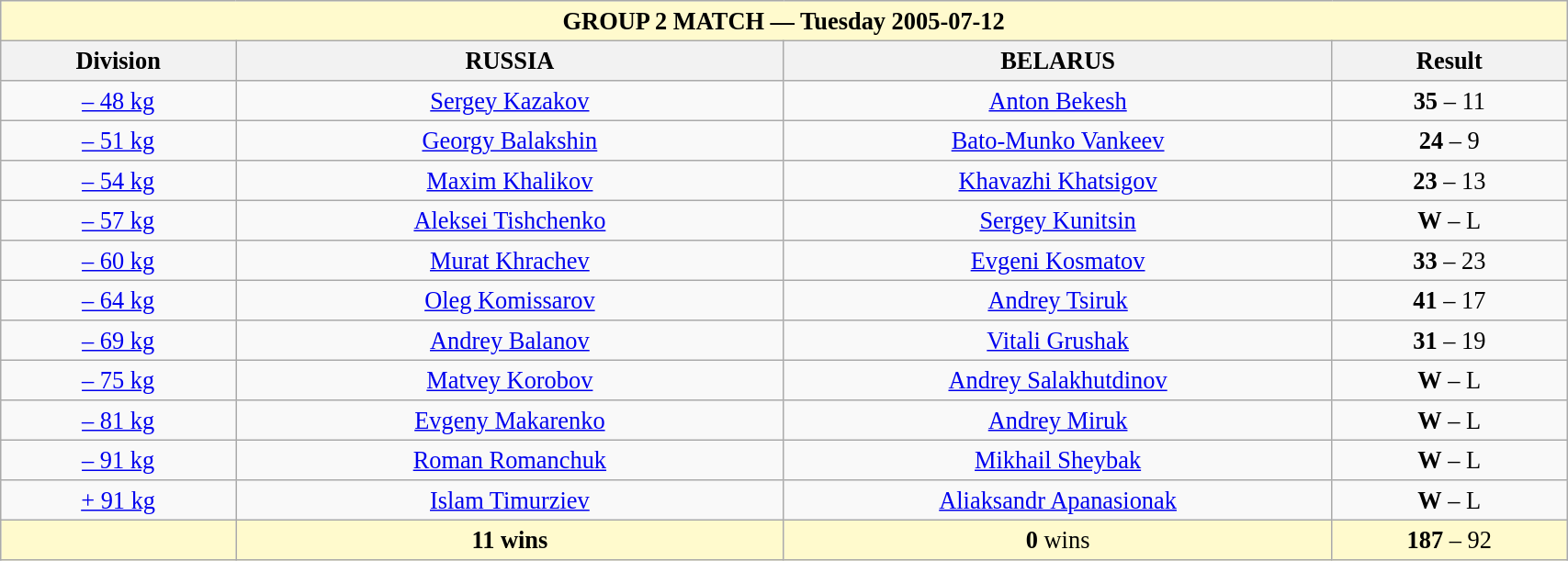<table class="wikitable" style=" text-align:center; font-size:110%;" width="90%">
<tr>
<th colspan="4" style=background:lemonchiffon>GROUP 2 MATCH — Tuesday 2005-07-12</th>
</tr>
<tr>
<th>Division</th>
<th width=35%> RUSSIA</th>
<th width=35%> BELARUS</th>
<th>Result</th>
</tr>
<tr>
<td><a href='#'>– 48 kg</a></td>
<td><a href='#'>Sergey Kazakov</a></td>
<td><a href='#'>Anton Bekesh</a></td>
<td><strong>35</strong> – 11</td>
</tr>
<tr>
<td><a href='#'>– 51 kg</a></td>
<td><a href='#'>Georgy Balakshin</a></td>
<td><a href='#'>Bato-Munko Vankeev</a></td>
<td><strong>24</strong> – 9</td>
</tr>
<tr>
<td><a href='#'>– 54 kg</a></td>
<td><a href='#'>Maxim Khalikov</a></td>
<td><a href='#'>Khavazhi Khatsigov</a></td>
<td><strong>23</strong> – 13</td>
</tr>
<tr>
<td><a href='#'>– 57 kg</a></td>
<td><a href='#'>Aleksei Tishchenko</a></td>
<td><a href='#'>Sergey Kunitsin</a></td>
<td><strong>W</strong> – L </td>
</tr>
<tr>
<td><a href='#'>– 60 kg</a></td>
<td><a href='#'>Murat Khrachev</a></td>
<td><a href='#'>Evgeni Kosmatov</a></td>
<td><strong>33</strong> – 23</td>
</tr>
<tr>
<td><a href='#'>– 64 kg</a></td>
<td><a href='#'>Oleg Komissarov</a></td>
<td><a href='#'>Andrey Tsiruk</a></td>
<td><strong>41</strong> – 17</td>
</tr>
<tr>
<td><a href='#'>– 69 kg</a></td>
<td><a href='#'>Andrey Balanov</a></td>
<td><a href='#'>Vitali Grushak</a></td>
<td><strong>31</strong> – 19</td>
</tr>
<tr>
<td><a href='#'>– 75 kg</a></td>
<td><a href='#'>Matvey Korobov</a></td>
<td><a href='#'>Andrey Salakhutdinov</a></td>
<td><strong>W</strong> – L </td>
</tr>
<tr>
<td><a href='#'>– 81 kg</a></td>
<td><a href='#'>Evgeny Makarenko</a></td>
<td><a href='#'>Andrey Miruk</a></td>
<td><strong>W</strong> – L </td>
</tr>
<tr>
<td><a href='#'>– 91 kg</a></td>
<td><a href='#'>Roman Romanchuk</a></td>
<td><a href='#'>Mikhail Sheybak</a></td>
<td><strong>W</strong> – L </td>
</tr>
<tr>
<td><a href='#'>+ 91 kg</a></td>
<td><a href='#'>Islam Timurziev</a></td>
<td><a href='#'>Aliaksandr Apanasionak</a></td>
<td><strong>W</strong> – L </td>
</tr>
<tr>
<td style=background:lemonchiffon></td>
<td style=background:lemonchiffon><strong>11 wins</strong></td>
<td style=background:lemonchiffon><strong>0</strong> wins</td>
<td style=background:lemonchiffon><strong>187</strong> – 92</td>
</tr>
</table>
